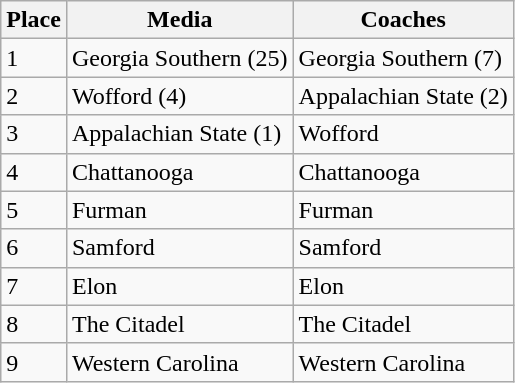<table Class="wikitable">
<tr>
<th>Place</th>
<th>Media</th>
<th>Coaches</th>
</tr>
<tr>
<td>1</td>
<td>Georgia Southern (25)</td>
<td>Georgia Southern (7)</td>
</tr>
<tr>
<td>2</td>
<td>Wofford (4)</td>
<td>Appalachian State (2)</td>
</tr>
<tr>
<td>3</td>
<td>Appalachian State (1)</td>
<td>Wofford</td>
</tr>
<tr>
<td>4</td>
<td>Chattanooga</td>
<td>Chattanooga</td>
</tr>
<tr>
<td>5</td>
<td>Furman</td>
<td>Furman</td>
</tr>
<tr>
<td>6</td>
<td>Samford</td>
<td>Samford</td>
</tr>
<tr>
<td>7</td>
<td>Elon</td>
<td>Elon</td>
</tr>
<tr>
<td>8</td>
<td>The Citadel</td>
<td>The Citadel</td>
</tr>
<tr>
<td>9</td>
<td>Western Carolina</td>
<td>Western Carolina</td>
</tr>
</table>
